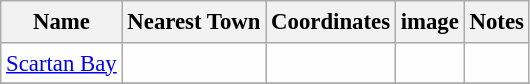<table class="wikitable sortable" style="table-layout:fixed;background-color:#FEFEFE;font-size:95%;padding:0.30em;line-height:1.35em;">
<tr>
<th scope="col">Name</th>
<th scope="col">Nearest Town</th>
<th scope="col" data-sort-type="number">Coordinates</th>
<th scope="col">image</th>
<th class="unsortable">Notes</th>
</tr>
<tr>
<td><a href='#'>Scartan Bay</a></td>
<td></td>
<td></td>
<td></td>
<td></td>
</tr>
<tr>
</tr>
</table>
